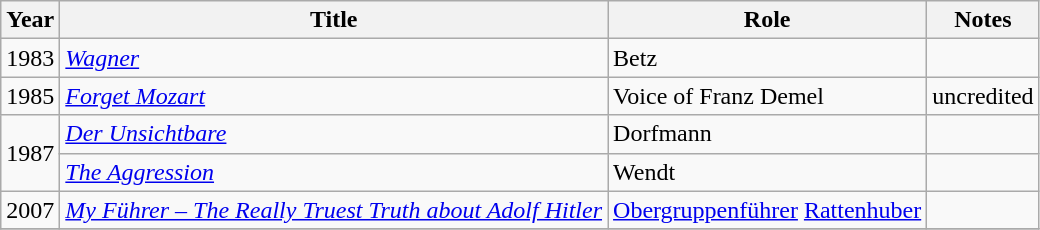<table class="wikitable sortable">
<tr>
<th>Year</th>
<th>Title</th>
<th>Role</th>
<th class="unsortable">Notes</th>
</tr>
<tr>
<td>1983</td>
<td><em><a href='#'>Wagner</a></em></td>
<td>Betz</td>
<td></td>
</tr>
<tr>
<td>1985</td>
<td><em><a href='#'>Forget Mozart</a></em></td>
<td>Voice of Franz Demel</td>
<td>uncredited</td>
</tr>
<tr>
<td rowspan=2>1987</td>
<td><em><a href='#'>Der Unsichtbare</a></em></td>
<td>Dorfmann</td>
<td></td>
</tr>
<tr>
<td><em><a href='#'>The Aggression</a></em></td>
<td>Wendt</td>
<td></td>
</tr>
<tr>
<td>2007</td>
<td><em><a href='#'>My Führer – The Really Truest Truth about Adolf Hitler</a></em></td>
<td><a href='#'>Obergruppenführer</a> <a href='#'>Rattenhuber</a></td>
<td></td>
</tr>
<tr>
</tr>
</table>
